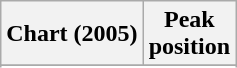<table class="wikitable sortable plainrowheaders">
<tr>
<th>Chart (2005)</th>
<th>Peak<br>position</th>
</tr>
<tr>
</tr>
<tr>
</tr>
<tr>
</tr>
</table>
